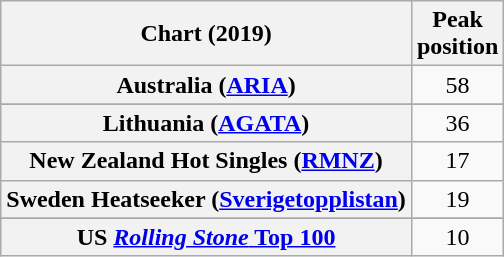<table class="wikitable sortable plainrowheaders" style="text-align:center">
<tr>
<th scope="col">Chart (2019)</th>
<th scope="col">Peak<br>position</th>
</tr>
<tr>
<th scope="row">Australia (<a href='#'>ARIA</a>)</th>
<td>58</td>
</tr>
<tr>
</tr>
<tr>
</tr>
<tr>
</tr>
<tr>
</tr>
<tr>
<th scope="row">Lithuania (<a href='#'>AGATA</a>)</th>
<td>36</td>
</tr>
<tr>
<th scope="row">New Zealand Hot Singles (<a href='#'>RMNZ</a>)</th>
<td>17</td>
</tr>
<tr>
<th scope="row">Sweden Heatseeker (<a href='#'>Sverigetopplistan</a>)</th>
<td>19</td>
</tr>
<tr>
</tr>
<tr>
</tr>
<tr>
</tr>
<tr>
</tr>
<tr>
<th scope="row">US <a href='#'><em>Rolling Stone</em> Top 100</a></th>
<td>10</td>
</tr>
</table>
